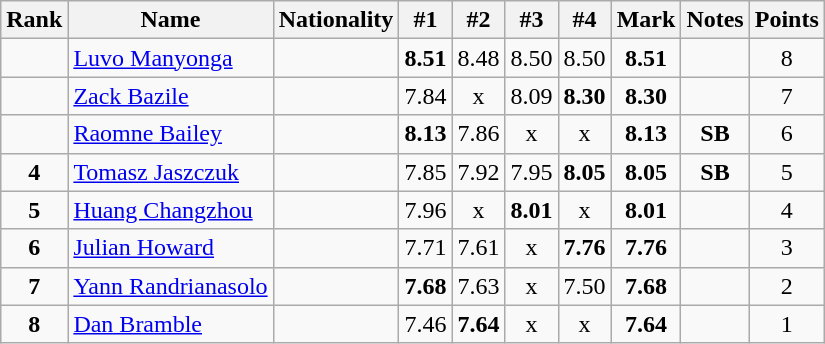<table class="wikitable sortable" style="text-align:center">
<tr>
<th>Rank</th>
<th>Name</th>
<th>Nationality</th>
<th>#1</th>
<th>#2</th>
<th>#3</th>
<th>#4</th>
<th>Mark</th>
<th>Notes</th>
<th>Points</th>
</tr>
<tr>
<td></td>
<td align=left><a href='#'>Luvo Manyonga</a></td>
<td align=left></td>
<td><strong>8.51</strong></td>
<td>8.48</td>
<td>8.50</td>
<td>8.50</td>
<td><strong>8.51</strong></td>
<td></td>
<td>8</td>
</tr>
<tr>
<td></td>
<td align=left><a href='#'>Zack Bazile</a></td>
<td align=left></td>
<td>7.84</td>
<td>x</td>
<td>8.09</td>
<td><strong>8.30</strong></td>
<td><strong>8.30</strong></td>
<td></td>
<td>7</td>
</tr>
<tr>
<td></td>
<td align=left><a href='#'>Raomne Bailey</a></td>
<td align=left></td>
<td><strong>8.13</strong></td>
<td>7.86</td>
<td>x</td>
<td>x</td>
<td><strong>8.13</strong></td>
<td><strong>SB </strong></td>
<td>6</td>
</tr>
<tr>
<td><strong>4</strong></td>
<td align=left><a href='#'>Tomasz Jaszczuk</a></td>
<td align=left></td>
<td>7.85</td>
<td>7.92</td>
<td>7.95</td>
<td><strong>8.05</strong></td>
<td><strong>8.05</strong></td>
<td><strong>SB </strong></td>
<td>5</td>
</tr>
<tr>
<td><strong>5</strong></td>
<td align=left><a href='#'>Huang Changzhou</a></td>
<td align=left></td>
<td>7.96</td>
<td>x</td>
<td><strong>8.01</strong></td>
<td>x</td>
<td><strong>8.01</strong></td>
<td></td>
<td>4</td>
</tr>
<tr>
<td><strong>6</strong></td>
<td align=left><a href='#'>Julian Howard</a></td>
<td align=left></td>
<td>7.71</td>
<td>7.61</td>
<td>x</td>
<td><strong>7.76</strong></td>
<td><strong>7.76</strong></td>
<td></td>
<td>3</td>
</tr>
<tr>
<td><strong>7</strong></td>
<td align=left><a href='#'>Yann Randrianasolo</a></td>
<td align=left></td>
<td><strong>7.68</strong></td>
<td>7.63</td>
<td>x</td>
<td>7.50</td>
<td><strong>7.68</strong></td>
<td></td>
<td>2</td>
</tr>
<tr>
<td><strong>8</strong></td>
<td align=left><a href='#'>Dan Bramble</a></td>
<td align=left></td>
<td>7.46</td>
<td><strong>7.64</strong></td>
<td>x</td>
<td>x</td>
<td><strong>7.64</strong></td>
<td></td>
<td>1</td>
</tr>
</table>
